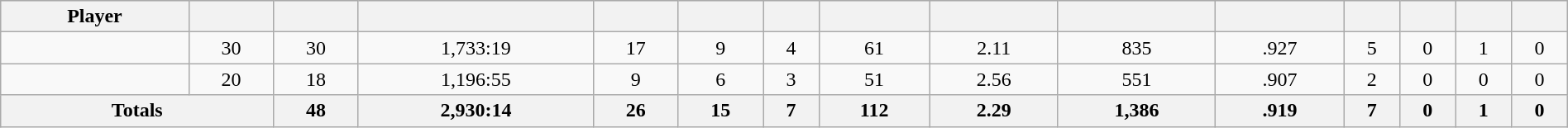<table class="wikitable sortable" style="width:100%;">
<tr style="text-align:center; background:#ddd;">
<th>Player</th>
<th></th>
<th></th>
<th></th>
<th></th>
<th></th>
<th></th>
<th></th>
<th></th>
<th></th>
<th></th>
<th></th>
<th></th>
<th></th>
<th></th>
</tr>
<tr align=center>
<td style=white-space:nowrap></td>
<td>30</td>
<td>30</td>
<td>1,733:19</td>
<td>17</td>
<td>9</td>
<td>4</td>
<td>61</td>
<td>2.11</td>
<td>835</td>
<td>.927</td>
<td>5</td>
<td>0</td>
<td>1</td>
<td>0</td>
</tr>
<tr align=center>
<td style=white-space:nowrap></td>
<td>20</td>
<td>18</td>
<td>1,196:55</td>
<td>9</td>
<td>6</td>
<td>3</td>
<td>51</td>
<td>2.56</td>
<td>551</td>
<td>.907</td>
<td>2</td>
<td>0</td>
<td>0</td>
<td>0</td>
</tr>
<tr class="unsortable">
<th colspan=2>Totals</th>
<th>48</th>
<th>2,930:14</th>
<th>26</th>
<th>15</th>
<th>7</th>
<th>112</th>
<th>2.29</th>
<th>1,386</th>
<th>.919</th>
<th>7</th>
<th>0</th>
<th>1</th>
<th>0</th>
</tr>
</table>
